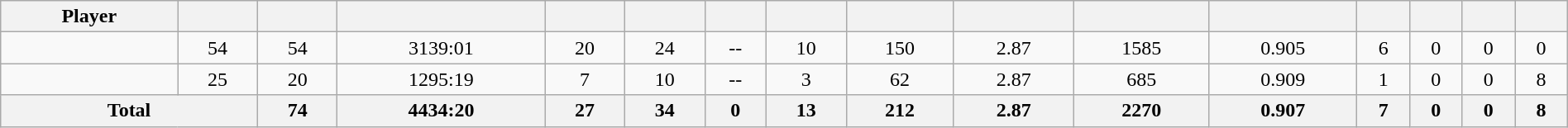<table class="wikitable sortable" style="width:100%; text-align:center;">
<tr>
<th>Player</th>
<th></th>
<th></th>
<th></th>
<th></th>
<th></th>
<th></th>
<th></th>
<th></th>
<th></th>
<th></th>
<th></th>
<th></th>
<th></th>
<th></th>
<th></th>
</tr>
<tr>
<td></td>
<td>54</td>
<td>54</td>
<td>3139:01</td>
<td>20</td>
<td>24</td>
<td>--</td>
<td>10</td>
<td>150</td>
<td>2.87</td>
<td>1585</td>
<td>0.905</td>
<td>6</td>
<td>0</td>
<td>0</td>
<td>0</td>
</tr>
<tr>
<td></td>
<td>25</td>
<td>20</td>
<td>1295:19</td>
<td>7</td>
<td>10</td>
<td>--</td>
<td>3</td>
<td>62</td>
<td>2.87</td>
<td>685</td>
<td>0.909</td>
<td>1</td>
<td>0</td>
<td>0</td>
<td>8</td>
</tr>
<tr class="sortbottom">
<th colspan=2>Total</th>
<th>74</th>
<th>4434:20</th>
<th>27</th>
<th>34</th>
<th>0</th>
<th>13</th>
<th>212</th>
<th>2.87</th>
<th>2270</th>
<th>0.907</th>
<th>7</th>
<th>0</th>
<th>0</th>
<th>8</th>
</tr>
</table>
